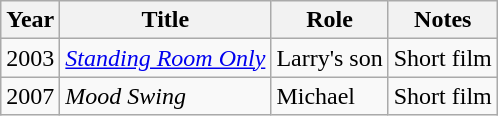<table class="wikitable sortable">
<tr>
<th>Year</th>
<th>Title</th>
<th>Role</th>
<th class="unsortable">Notes</th>
</tr>
<tr>
<td>2003</td>
<td><em><a href='#'>Standing Room Only</a></em></td>
<td>Larry's son</td>
<td>Short film</td>
</tr>
<tr>
<td>2007</td>
<td><em>Mood Swing</em></td>
<td>Michael</td>
<td>Short film</td>
</tr>
</table>
